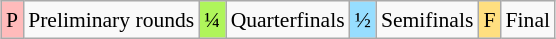<table class="wikitable" style="margin:0.5em auto; font-size:90%; line-height:1.25em;">
<tr>
<td bgcolor="#FFBBBB" align=center>P</td>
<td>Preliminary rounds</td>
<td bgcolor="#AFF55B" align=center>¼</td>
<td>Quarterfinals</td>
<td bgcolor="#97DEFF" align=center>½</td>
<td>Semifinals</td>
<td bgcolor="#FFDF80" align=center>F</td>
<td>Final</td>
</tr>
</table>
